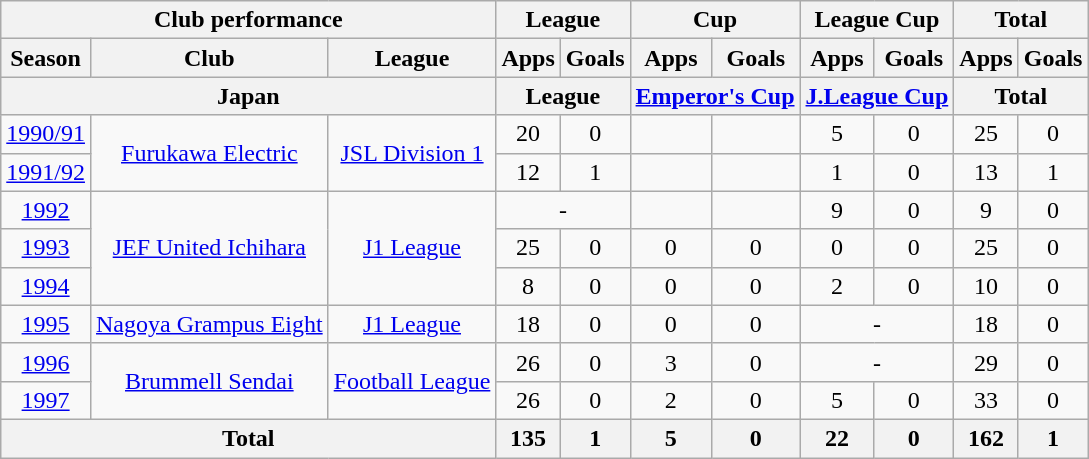<table class="wikitable" style="text-align:center;">
<tr>
<th colspan=3>Club performance</th>
<th colspan=2>League</th>
<th colspan=2>Cup</th>
<th colspan=2>League Cup</th>
<th colspan=2>Total</th>
</tr>
<tr>
<th>Season</th>
<th>Club</th>
<th>League</th>
<th>Apps</th>
<th>Goals</th>
<th>Apps</th>
<th>Goals</th>
<th>Apps</th>
<th>Goals</th>
<th>Apps</th>
<th>Goals</th>
</tr>
<tr>
<th colspan=3>Japan</th>
<th colspan=2>League</th>
<th colspan=2><a href='#'>Emperor's Cup</a></th>
<th colspan=2><a href='#'>J.League Cup</a></th>
<th colspan=2>Total</th>
</tr>
<tr>
<td><a href='#'>1990/91</a></td>
<td rowspan="2"><a href='#'>Furukawa Electric</a></td>
<td rowspan="2"><a href='#'>JSL Division 1</a></td>
<td>20</td>
<td>0</td>
<td></td>
<td></td>
<td>5</td>
<td>0</td>
<td>25</td>
<td>0</td>
</tr>
<tr>
<td><a href='#'>1991/92</a></td>
<td>12</td>
<td>1</td>
<td></td>
<td></td>
<td>1</td>
<td>0</td>
<td>13</td>
<td>1</td>
</tr>
<tr>
<td><a href='#'>1992</a></td>
<td rowspan="3"><a href='#'>JEF United Ichihara</a></td>
<td rowspan="3"><a href='#'>J1 League</a></td>
<td colspan="2">-</td>
<td></td>
<td></td>
<td>9</td>
<td>0</td>
<td>9</td>
<td>0</td>
</tr>
<tr>
<td><a href='#'>1993</a></td>
<td>25</td>
<td>0</td>
<td>0</td>
<td>0</td>
<td>0</td>
<td>0</td>
<td>25</td>
<td>0</td>
</tr>
<tr>
<td><a href='#'>1994</a></td>
<td>8</td>
<td>0</td>
<td>0</td>
<td>0</td>
<td>2</td>
<td>0</td>
<td>10</td>
<td>0</td>
</tr>
<tr>
<td><a href='#'>1995</a></td>
<td><a href='#'>Nagoya Grampus Eight</a></td>
<td><a href='#'>J1 League</a></td>
<td>18</td>
<td>0</td>
<td>0</td>
<td>0</td>
<td colspan="2">-</td>
<td>18</td>
<td>0</td>
</tr>
<tr>
<td><a href='#'>1996</a></td>
<td rowspan="2"><a href='#'>Brummell Sendai</a></td>
<td rowspan="2"><a href='#'>Football League</a></td>
<td>26</td>
<td>0</td>
<td>3</td>
<td>0</td>
<td colspan="2">-</td>
<td>29</td>
<td>0</td>
</tr>
<tr>
<td><a href='#'>1997</a></td>
<td>26</td>
<td>0</td>
<td>2</td>
<td>0</td>
<td>5</td>
<td>0</td>
<td>33</td>
<td>0</td>
</tr>
<tr>
<th colspan=3>Total</th>
<th>135</th>
<th>1</th>
<th>5</th>
<th>0</th>
<th>22</th>
<th>0</th>
<th>162</th>
<th>1</th>
</tr>
</table>
